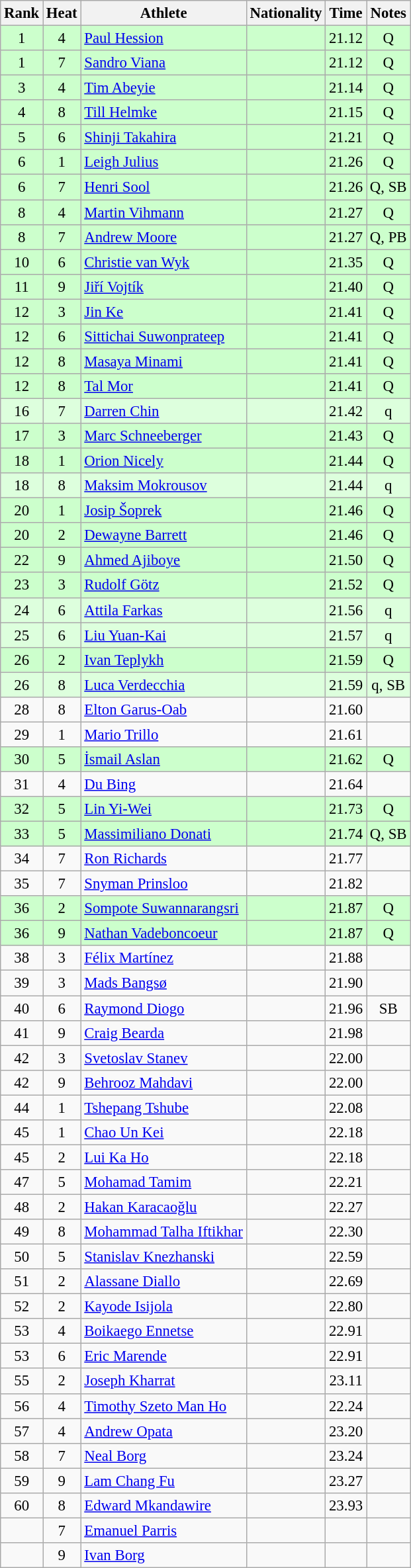<table class="wikitable sortable" style="text-align:center;font-size:95%">
<tr>
<th>Rank</th>
<th>Heat</th>
<th>Athlete</th>
<th>Nationality</th>
<th>Time</th>
<th>Notes</th>
</tr>
<tr bgcolor=ccffcc>
<td>1</td>
<td>4</td>
<td align="left"><a href='#'>Paul Hession</a></td>
<td align=left></td>
<td>21.12</td>
<td>Q</td>
</tr>
<tr bgcolor=ccffcc>
<td>1</td>
<td>7</td>
<td align="left"><a href='#'>Sandro Viana</a></td>
<td align=left></td>
<td>21.12</td>
<td>Q</td>
</tr>
<tr bgcolor=ccffcc>
<td>3</td>
<td>4</td>
<td align="left"><a href='#'>Tim Abeyie</a></td>
<td align=left></td>
<td>21.14</td>
<td>Q</td>
</tr>
<tr bgcolor=ccffcc>
<td>4</td>
<td>8</td>
<td align="left"><a href='#'>Till Helmke</a></td>
<td align=left></td>
<td>21.15</td>
<td>Q</td>
</tr>
<tr bgcolor=ccffcc>
<td>5</td>
<td>6</td>
<td align="left"><a href='#'>Shinji Takahira</a></td>
<td align=left></td>
<td>21.21</td>
<td>Q</td>
</tr>
<tr bgcolor=ccffcc>
<td>6</td>
<td>1</td>
<td align="left"><a href='#'>Leigh Julius</a></td>
<td align=left></td>
<td>21.26</td>
<td>Q</td>
</tr>
<tr bgcolor=ccffcc>
<td>6</td>
<td>7</td>
<td align="left"><a href='#'>Henri Sool</a></td>
<td align=left></td>
<td>21.26</td>
<td>Q, SB</td>
</tr>
<tr bgcolor=ccffcc>
<td>8</td>
<td>4</td>
<td align="left"><a href='#'>Martin Vihmann</a></td>
<td align=left></td>
<td>21.27</td>
<td>Q</td>
</tr>
<tr bgcolor=ccffcc>
<td>8</td>
<td>7</td>
<td align="left"><a href='#'>Andrew Moore</a></td>
<td align=left></td>
<td>21.27</td>
<td>Q, PB</td>
</tr>
<tr bgcolor=ccffcc>
<td>10</td>
<td>6</td>
<td align="left"><a href='#'>Christie van Wyk</a></td>
<td align=left></td>
<td>21.35</td>
<td>Q</td>
</tr>
<tr bgcolor=ccffcc>
<td>11</td>
<td>9</td>
<td align="left"><a href='#'>Jiří Vojtík</a></td>
<td align=left></td>
<td>21.40</td>
<td>Q</td>
</tr>
<tr bgcolor=ccffcc>
<td>12</td>
<td>3</td>
<td align="left"><a href='#'>Jin Ke</a></td>
<td align=left></td>
<td>21.41</td>
<td>Q</td>
</tr>
<tr bgcolor=ccffcc>
<td>12</td>
<td>6</td>
<td align="left"><a href='#'>Sittichai Suwonprateep</a></td>
<td align=left></td>
<td>21.41</td>
<td>Q</td>
</tr>
<tr bgcolor=ccffcc>
<td>12</td>
<td>8</td>
<td align="left"><a href='#'>Masaya Minami</a></td>
<td align=left></td>
<td>21.41</td>
<td>Q</td>
</tr>
<tr bgcolor=ccffcc>
<td>12</td>
<td>8</td>
<td align="left"><a href='#'>Tal Mor</a></td>
<td align=left></td>
<td>21.41</td>
<td>Q</td>
</tr>
<tr bgcolor=ddffdd>
<td>16</td>
<td>7</td>
<td align="left"><a href='#'>Darren Chin</a></td>
<td align=left></td>
<td>21.42</td>
<td>q</td>
</tr>
<tr bgcolor=ccffcc>
<td>17</td>
<td>3</td>
<td align="left"><a href='#'>Marc Schneeberger</a></td>
<td align=left></td>
<td>21.43</td>
<td>Q</td>
</tr>
<tr bgcolor=ccffcc>
<td>18</td>
<td>1</td>
<td align="left"><a href='#'>Orion Nicely</a></td>
<td align=left></td>
<td>21.44</td>
<td>Q</td>
</tr>
<tr bgcolor=ddffdd>
<td>18</td>
<td>8</td>
<td align="left"><a href='#'>Maksim Mokrousov</a></td>
<td align=left></td>
<td>21.44</td>
<td>q</td>
</tr>
<tr bgcolor=ccffcc>
<td>20</td>
<td>1</td>
<td align="left"><a href='#'>Josip Šoprek</a></td>
<td align=left></td>
<td>21.46</td>
<td>Q</td>
</tr>
<tr bgcolor=ccffcc>
<td>20</td>
<td>2</td>
<td align="left"><a href='#'>Dewayne Barrett</a></td>
<td align=left></td>
<td>21.46</td>
<td>Q</td>
</tr>
<tr bgcolor=ccffcc>
<td>22</td>
<td>9</td>
<td align="left"><a href='#'>Ahmed Ajiboye</a></td>
<td align=left></td>
<td>21.50</td>
<td>Q</td>
</tr>
<tr bgcolor=ccffcc>
<td>23</td>
<td>3</td>
<td align="left"><a href='#'>Rudolf Götz</a></td>
<td align=left></td>
<td>21.52</td>
<td>Q</td>
</tr>
<tr bgcolor=ddffdd>
<td>24</td>
<td>6</td>
<td align="left"><a href='#'>Attila Farkas</a></td>
<td align=left></td>
<td>21.56</td>
<td>q</td>
</tr>
<tr bgcolor=ddffdd>
<td>25</td>
<td>6</td>
<td align="left"><a href='#'>Liu Yuan-Kai</a></td>
<td align=left></td>
<td>21.57</td>
<td>q</td>
</tr>
<tr bgcolor=ccffcc>
<td>26</td>
<td>2</td>
<td align="left"><a href='#'>Ivan Teplykh</a></td>
<td align=left></td>
<td>21.59</td>
<td>Q</td>
</tr>
<tr bgcolor=ddffdd>
<td>26</td>
<td>8</td>
<td align="left"><a href='#'>Luca Verdecchia</a></td>
<td align=left></td>
<td>21.59</td>
<td>q, SB</td>
</tr>
<tr>
<td>28</td>
<td>8</td>
<td align="left"><a href='#'>Elton Garus-Oab</a></td>
<td align=left></td>
<td>21.60</td>
<td></td>
</tr>
<tr>
<td>29</td>
<td>1</td>
<td align="left"><a href='#'>Mario Trillo</a></td>
<td align=left></td>
<td>21.61</td>
<td></td>
</tr>
<tr bgcolor=ccffcc>
<td>30</td>
<td>5</td>
<td align="left"><a href='#'>İsmail Aslan</a></td>
<td align=left></td>
<td>21.62</td>
<td>Q</td>
</tr>
<tr>
<td>31</td>
<td>4</td>
<td align="left"><a href='#'>Du Bing</a></td>
<td align=left></td>
<td>21.64</td>
<td></td>
</tr>
<tr bgcolor=ccffcc>
<td>32</td>
<td>5</td>
<td align="left"><a href='#'>Lin Yi-Wei</a></td>
<td align=left></td>
<td>21.73</td>
<td>Q</td>
</tr>
<tr bgcolor=ccffcc>
<td>33</td>
<td>5</td>
<td align="left"><a href='#'>Massimiliano Donati</a></td>
<td align=left></td>
<td>21.74</td>
<td>Q, SB</td>
</tr>
<tr>
<td>34</td>
<td>7</td>
<td align="left"><a href='#'>Ron Richards</a></td>
<td align=left></td>
<td>21.77</td>
<td></td>
</tr>
<tr>
<td>35</td>
<td>7</td>
<td align="left"><a href='#'>Snyman Prinsloo</a></td>
<td align=left></td>
<td>21.82</td>
<td></td>
</tr>
<tr bgcolor=ccffcc>
<td>36</td>
<td>2</td>
<td align="left"><a href='#'>Sompote Suwannarangsri</a></td>
<td align=left></td>
<td>21.87</td>
<td>Q</td>
</tr>
<tr bgcolor=ccffcc>
<td>36</td>
<td>9</td>
<td align="left"><a href='#'>Nathan Vadeboncoeur</a></td>
<td align=left></td>
<td>21.87</td>
<td>Q</td>
</tr>
<tr>
<td>38</td>
<td>3</td>
<td align="left"><a href='#'>Félix Martínez</a></td>
<td align=left></td>
<td>21.88</td>
<td></td>
</tr>
<tr>
<td>39</td>
<td>3</td>
<td align="left"><a href='#'>Mads Bangsø</a></td>
<td align=left></td>
<td>21.90</td>
<td></td>
</tr>
<tr>
<td>40</td>
<td>6</td>
<td align="left"><a href='#'>Raymond Diogo</a></td>
<td align=left></td>
<td>21.96</td>
<td>SB</td>
</tr>
<tr>
<td>41</td>
<td>9</td>
<td align="left"><a href='#'>Craig Bearda</a></td>
<td align=left></td>
<td>21.98</td>
<td></td>
</tr>
<tr>
<td>42</td>
<td>3</td>
<td align="left"><a href='#'>Svetoslav Stanev</a></td>
<td align=left></td>
<td>22.00</td>
<td></td>
</tr>
<tr>
<td>42</td>
<td>9</td>
<td align="left"><a href='#'>Behrooz Mahdavi</a></td>
<td align=left></td>
<td>22.00</td>
<td></td>
</tr>
<tr>
<td>44</td>
<td>1</td>
<td align="left"><a href='#'>Tshepang Tshube</a></td>
<td align=left></td>
<td>22.08</td>
<td></td>
</tr>
<tr>
<td>45</td>
<td>1</td>
<td align="left"><a href='#'>Chao Un Kei</a></td>
<td align=left></td>
<td>22.18</td>
<td></td>
</tr>
<tr>
<td>45</td>
<td>2</td>
<td align="left"><a href='#'>Lui Ka Ho</a></td>
<td align=left></td>
<td>22.18</td>
<td></td>
</tr>
<tr>
<td>47</td>
<td>5</td>
<td align="left"><a href='#'>Mohamad Tamim</a></td>
<td align=left></td>
<td>22.21</td>
<td></td>
</tr>
<tr>
<td>48</td>
<td>2</td>
<td align="left"><a href='#'>Hakan Karacaoğlu</a></td>
<td align=left></td>
<td>22.27</td>
<td></td>
</tr>
<tr>
<td>49</td>
<td>8</td>
<td align="left"><a href='#'>Mohammad Talha Iftikhar</a></td>
<td align=left></td>
<td>22.30</td>
<td></td>
</tr>
<tr>
<td>50</td>
<td>5</td>
<td align="left"><a href='#'>Stanislav Knezhanski</a></td>
<td align=left></td>
<td>22.59</td>
<td></td>
</tr>
<tr>
<td>51</td>
<td>2</td>
<td align="left"><a href='#'>Alassane Diallo</a></td>
<td align=left></td>
<td>22.69</td>
<td></td>
</tr>
<tr>
<td>52</td>
<td>2</td>
<td align="left"><a href='#'>Kayode Isijola</a></td>
<td align=left></td>
<td>22.80</td>
<td></td>
</tr>
<tr>
<td>53</td>
<td>4</td>
<td align="left"><a href='#'>Boikaego Ennetse</a></td>
<td align=left></td>
<td>22.91</td>
<td></td>
</tr>
<tr>
<td>53</td>
<td>6</td>
<td align="left"><a href='#'>Eric Marende</a></td>
<td align=left></td>
<td>22.91</td>
<td></td>
</tr>
<tr>
<td>55</td>
<td>2</td>
<td align="left"><a href='#'>Joseph Kharrat</a></td>
<td align=left></td>
<td>23.11</td>
<td></td>
</tr>
<tr>
<td>56</td>
<td>4</td>
<td align="left"><a href='#'>Timothy Szeto Man Ho</a></td>
<td align=left></td>
<td>22.24</td>
<td></td>
</tr>
<tr>
<td>57</td>
<td>4</td>
<td align="left"><a href='#'>Andrew Opata</a></td>
<td align=left></td>
<td>23.20</td>
<td></td>
</tr>
<tr>
<td>58</td>
<td>7</td>
<td align="left"><a href='#'>Neal Borg</a></td>
<td align=left></td>
<td>23.24</td>
<td></td>
</tr>
<tr>
<td>59</td>
<td>9</td>
<td align="left"><a href='#'>Lam Chang Fu</a></td>
<td align=left></td>
<td>23.27</td>
<td></td>
</tr>
<tr>
<td>60</td>
<td>8</td>
<td align="left"><a href='#'>Edward Mkandawire</a></td>
<td align=left></td>
<td>23.93</td>
<td></td>
</tr>
<tr>
<td></td>
<td>7</td>
<td align="left"><a href='#'>Emanuel Parris</a></td>
<td align=left></td>
<td></td>
<td></td>
</tr>
<tr>
<td></td>
<td>9</td>
<td align="left"><a href='#'>Ivan Borg</a></td>
<td align=left></td>
<td></td>
<td></td>
</tr>
</table>
